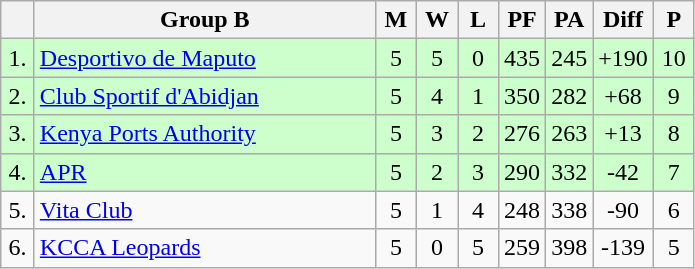<table class="wikitable" style="text-align:center">
<tr>
<th width=15></th>
<th width=220>Group B</th>
<th width=20>M</th>
<th width=20>W</th>
<th width=20>L</th>
<th width=20>PF</th>
<th width=20>PA</th>
<th width=30>Diff</th>
<th width=20>P</th>
</tr>
<tr style="background: #ccffcc;">
<td>1.</td>
<td align=left> <a href='#'>Desportivo de Maputo</a></td>
<td>5</td>
<td>5</td>
<td>0</td>
<td>435</td>
<td>245</td>
<td>+190</td>
<td>10</td>
</tr>
<tr style="background: #ccffcc;">
<td>2.</td>
<td align=left> <a href='#'>Club Sportif d'Abidjan</a></td>
<td>5</td>
<td>4</td>
<td>1</td>
<td>350</td>
<td>282</td>
<td>+68</td>
<td>9</td>
</tr>
<tr style="background: #ccffcc;">
<td>3.</td>
<td align=left> <a href='#'>Kenya Ports Authority</a></td>
<td>5</td>
<td>3</td>
<td>2</td>
<td>276</td>
<td>263</td>
<td>+13</td>
<td>8</td>
</tr>
<tr style="background: #ccffcc;">
<td>4.</td>
<td align=left> <a href='#'>APR</a></td>
<td>5</td>
<td>2</td>
<td>3</td>
<td>290</td>
<td>332</td>
<td>-42</td>
<td>7</td>
</tr>
<tr>
<td>5.</td>
<td align=left> <a href='#'>Vita Club</a></td>
<td>5</td>
<td>1</td>
<td>4</td>
<td>248</td>
<td>338</td>
<td>-90</td>
<td>6</td>
</tr>
<tr>
<td>6.</td>
<td align=left> <a href='#'>KCCA Leopards</a></td>
<td>5</td>
<td>0</td>
<td>5</td>
<td>259</td>
<td>398</td>
<td>-139</td>
<td>5</td>
</tr>
</table>
